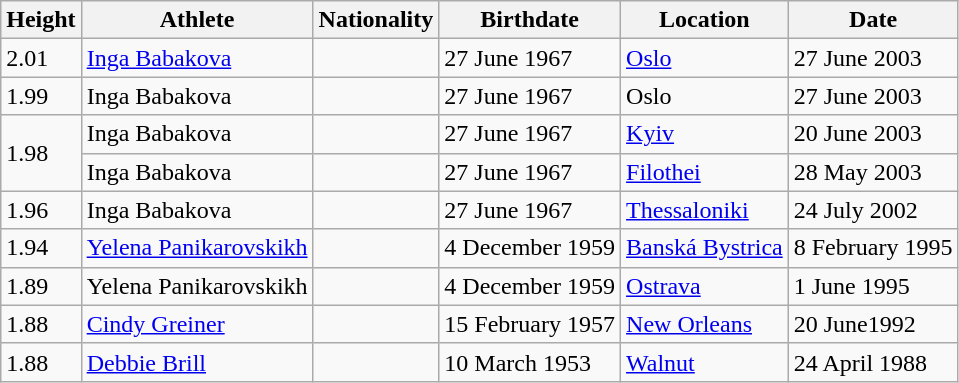<table class="wikitable">
<tr>
<th>Height</th>
<th>Athlete</th>
<th>Nationality</th>
<th>Birthdate</th>
<th>Location</th>
<th>Date</th>
</tr>
<tr>
<td>2.01</td>
<td><a href='#'>Inga Babakova</a></td>
<td></td>
<td>27 June 1967</td>
<td><a href='#'>Oslo</a></td>
<td>27 June 2003</td>
</tr>
<tr>
<td>1.99</td>
<td>Inga Babakova</td>
<td></td>
<td>27 June 1967</td>
<td>Oslo</td>
<td>27 June 2003</td>
</tr>
<tr>
<td rowspan=2>1.98</td>
<td>Inga Babakova</td>
<td></td>
<td>27 June 1967</td>
<td><a href='#'>Kyiv</a></td>
<td>20 June 2003</td>
</tr>
<tr>
<td>Inga Babakova</td>
<td></td>
<td>27 June 1967</td>
<td><a href='#'>Filothei</a></td>
<td>28 May 2003</td>
</tr>
<tr>
<td>1.96</td>
<td>Inga Babakova</td>
<td></td>
<td>27 June 1967</td>
<td><a href='#'>Thessaloniki</a></td>
<td>24 July 2002</td>
</tr>
<tr>
<td>1.94</td>
<td><a href='#'>Yelena Panikarovskikh</a></td>
<td></td>
<td>4 December 1959</td>
<td><a href='#'>Banská Bystrica</a></td>
<td>8 February 1995</td>
</tr>
<tr>
<td>1.89</td>
<td>Yelena Panikarovskikh</td>
<td></td>
<td>4 December 1959</td>
<td><a href='#'>Ostrava</a></td>
<td>1 June 1995</td>
</tr>
<tr>
<td>1.88</td>
<td><a href='#'>Cindy Greiner</a></td>
<td></td>
<td>15 February 1957</td>
<td><a href='#'>New Orleans</a></td>
<td>20 June1992</td>
</tr>
<tr>
<td>1.88</td>
<td><a href='#'>Debbie Brill</a></td>
<td></td>
<td>10 March 1953</td>
<td><a href='#'>Walnut</a></td>
<td>24 April 1988</td>
</tr>
</table>
